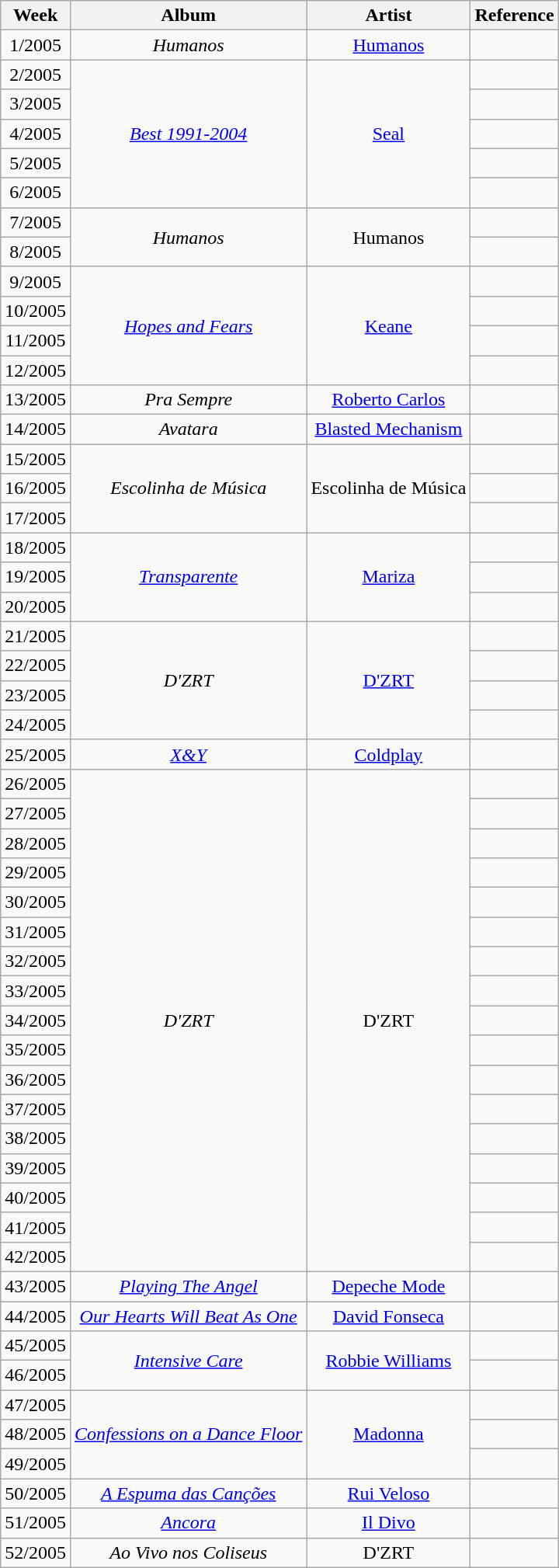<table class="wikitable" style="text-align:center">
<tr>
<th>Week</th>
<th>Album</th>
<th>Artist</th>
<th>Reference</th>
</tr>
<tr>
<td>1/2005</td>
<td><em>Humanos</em></td>
<td><a href='#'>Humanos</a></td>
<td></td>
</tr>
<tr>
<td>2/2005</td>
<td rowspan="5"><a href='#'><em>Best 1991-2004</em></a></td>
<td rowspan="5"><a href='#'>Seal</a></td>
<td></td>
</tr>
<tr>
<td>3/2005</td>
<td></td>
</tr>
<tr>
<td>4/2005</td>
<td></td>
</tr>
<tr>
<td>5/2005</td>
<td></td>
</tr>
<tr>
<td>6/2005</td>
<td></td>
</tr>
<tr>
<td>7/2005</td>
<td rowspan="2"><em>Humanos</em></td>
<td rowspan="2">Humanos</td>
<td></td>
</tr>
<tr>
<td>8/2005</td>
<td></td>
</tr>
<tr>
<td>9/2005</td>
<td rowspan="4"><em><a href='#'>Hopes and Fears</a></em></td>
<td rowspan="4"><a href='#'>Keane</a></td>
<td></td>
</tr>
<tr>
<td>10/2005</td>
<td></td>
</tr>
<tr>
<td>11/2005</td>
<td></td>
</tr>
<tr>
<td>12/2005</td>
<td></td>
</tr>
<tr>
<td>13/2005</td>
<td><em>Pra Sempre</em></td>
<td><a href='#'>Roberto Carlos</a></td>
<td></td>
</tr>
<tr>
<td>14/2005</td>
<td><em>Avatara</em></td>
<td><a href='#'>Blasted Mechanism</a></td>
<td></td>
</tr>
<tr>
<td>15/2005</td>
<td rowspan="3"><em>Escolinha de Música</em></td>
<td rowspan="3">Escolinha de Música</td>
<td></td>
</tr>
<tr>
<td>16/2005</td>
<td></td>
</tr>
<tr>
<td>17/2005</td>
<td></td>
</tr>
<tr>
<td>18/2005</td>
<td rowspan="3"><a href='#'><em>Transparente</em></a></td>
<td rowspan="3"><a href='#'>Mariza</a></td>
<td></td>
</tr>
<tr>
<td>19/2005</td>
<td></td>
</tr>
<tr>
<td>20/2005</td>
<td></td>
</tr>
<tr>
<td>21/2005</td>
<td rowspan="4"><em>D'ZRT</em></td>
<td rowspan="4"><a href='#'>D'ZRT</a></td>
<td></td>
</tr>
<tr>
<td>22/2005</td>
<td></td>
</tr>
<tr>
<td>23/2005</td>
<td></td>
</tr>
<tr>
<td>24/2005</td>
<td></td>
</tr>
<tr>
<td>25/2005</td>
<td><em><a href='#'>X&Y</a></em></td>
<td><a href='#'>Coldplay</a></td>
<td></td>
</tr>
<tr>
<td>26/2005</td>
<td rowspan="17"><em>D'ZRT</em></td>
<td rowspan="17">D'ZRT</td>
<td></td>
</tr>
<tr>
<td>27/2005</td>
<td></td>
</tr>
<tr>
<td>28/2005</td>
<td></td>
</tr>
<tr>
<td>29/2005</td>
<td></td>
</tr>
<tr>
<td>30/2005</td>
<td></td>
</tr>
<tr>
<td>31/2005</td>
<td></td>
</tr>
<tr>
<td>32/2005</td>
<td></td>
</tr>
<tr>
<td>33/2005</td>
<td></td>
</tr>
<tr>
<td>34/2005</td>
<td></td>
</tr>
<tr>
<td>35/2005</td>
<td></td>
</tr>
<tr>
<td>36/2005</td>
<td></td>
</tr>
<tr>
<td>37/2005</td>
<td></td>
</tr>
<tr>
<td>38/2005</td>
<td></td>
</tr>
<tr>
<td>39/2005</td>
<td></td>
</tr>
<tr>
<td>40/2005</td>
<td></td>
</tr>
<tr>
<td>41/2005</td>
<td></td>
</tr>
<tr>
<td>42/2005</td>
<td></td>
</tr>
<tr>
<td>43/2005</td>
<td><a href='#'><em>Playing The Angel</em></a></td>
<td><a href='#'>Depeche Mode</a></td>
<td></td>
</tr>
<tr>
<td>44/2005</td>
<td><em><a href='#'>Our Hearts Will Beat As One</a></em></td>
<td><a href='#'>David Fonseca</a></td>
<td></td>
</tr>
<tr>
<td>45/2005</td>
<td rowspan="2"><a href='#'><em>Intensive Care</em></a></td>
<td rowspan="2"><a href='#'>Robbie Williams</a></td>
<td></td>
</tr>
<tr>
<td>46/2005</td>
<td></td>
</tr>
<tr>
<td>47/2005</td>
<td rowspan="3"><em><a href='#'>Confessions on a Dance Floor</a></em></td>
<td rowspan="3"><a href='#'>Madonna</a></td>
<td></td>
</tr>
<tr>
<td>48/2005</td>
<td></td>
</tr>
<tr>
<td>49/2005</td>
<td></td>
</tr>
<tr>
<td>50/2005</td>
<td><em><a href='#'>A Espuma das Canções</a></em></td>
<td><a href='#'>Rui Veloso</a></td>
<td></td>
</tr>
<tr>
<td>51/2005</td>
<td><em><a href='#'>Ancora</a></em></td>
<td><a href='#'>Il Divo</a></td>
<td></td>
</tr>
<tr>
<td>52/2005</td>
<td><em>Ao Vivo nos Coliseus</em></td>
<td>D'ZRT</td>
<td></td>
</tr>
</table>
